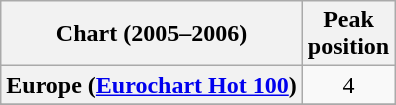<table class="wikitable sortable plainrowheaders" style="text-align:center">
<tr>
<th scope="col">Chart (2005–2006)</th>
<th scope="col">Peak<br>position</th>
</tr>
<tr>
<th scope="row">Europe (<a href='#'>Eurochart Hot 100</a>)</th>
<td>4</td>
</tr>
<tr>
</tr>
<tr>
</tr>
<tr>
</tr>
<tr>
</tr>
</table>
